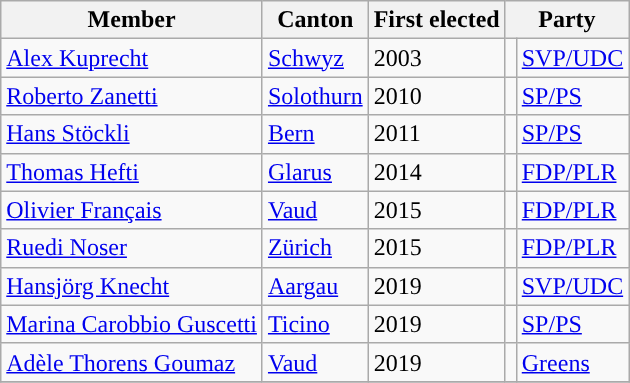<table class="wikitable">
<tr>
<th>Member</th>
<th>Canton</th>
<th>First elected</th>
<th colspan=2>Party</th>
</tr>
<tr>
<td><a href='#'>Alex Kuprecht</a></td>
<td><a href='#'>Schwyz</a></td>
<td>2003</td>
<td style="background-color:"></td>
<td><a href='#'>SVP/UDC</a></td>
</tr>
<tr>
<td><a href='#'>Roberto Zanetti</a></td>
<td><a href='#'>Solothurn</a></td>
<td>2010</td>
<td style="background-color:"></td>
<td><a href='#'>SP/PS</a></td>
</tr>
<tr>
<td><a href='#'>Hans Stöckli</a></td>
<td><a href='#'>Bern</a></td>
<td>2011</td>
<td style="background-color:"></td>
<td><a href='#'>SP/PS</a></td>
</tr>
<tr>
<td><a href='#'>Thomas Hefti</a></td>
<td><a href='#'>Glarus</a></td>
<td>2014</td>
<td style="background-color:"></td>
<td><a href='#'>FDP/PLR</a></td>
</tr>
<tr>
<td><a href='#'>Olivier Français</a></td>
<td><a href='#'>Vaud</a></td>
<td>2015</td>
<td style="background-color:"></td>
<td><a href='#'>FDP/PLR</a></td>
</tr>
<tr>
<td><a href='#'>Ruedi Noser</a></td>
<td><a href='#'>Zürich</a></td>
<td>2015</td>
<td style="background-color:"></td>
<td><a href='#'>FDP/PLR</a></td>
</tr>
<tr>
<td><a href='#'>Hansjörg Knecht</a></td>
<td><a href='#'>Aargau</a></td>
<td>2019</td>
<td style="background-color:"></td>
<td><a href='#'>SVP/UDC</a></td>
</tr>
<tr>
<td><a href='#'>Marina Carobbio Guscetti</a></td>
<td><a href='#'>Ticino</a></td>
<td>2019</td>
<td style="background-color:"></td>
<td><a href='#'>SP/PS</a></td>
</tr>
<tr>
<td><a href='#'>Adèle Thorens Goumaz</a></td>
<td><a href='#'>Vaud</a></td>
<td>2019</td>
<td style="background-color:"></td>
<td><a href='#'>Greens</a></td>
</tr>
<tr>
</tr>
</table>
